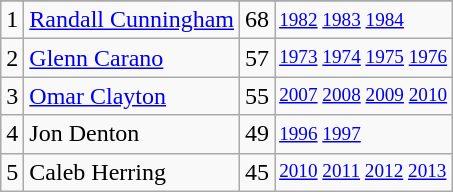<table class="wikitable">
<tr>
</tr>
<tr>
<td>1</td>
<td><a href='#'>Randall Cunningham</a></td>
<td><abbr>68</abbr></td>
<td style="font-size:80%;"><a href='#'>1982</a> <a href='#'>1983</a> <a href='#'>1984</a></td>
</tr>
<tr>
<td>2</td>
<td><a href='#'>Glenn Carano</a></td>
<td><abbr>57</abbr></td>
<td style="font-size:80%;"><a href='#'>1973</a> <a href='#'>1974</a> <a href='#'>1975</a> <a href='#'>1976</a></td>
</tr>
<tr>
<td>3</td>
<td><a href='#'>Omar Clayton</a></td>
<td><abbr>55</abbr></td>
<td style="font-size:80%;"><a href='#'>2007</a> <a href='#'>2008</a> <a href='#'>2009</a> <a href='#'>2010</a></td>
</tr>
<tr>
<td>4</td>
<td>Jon Denton</td>
<td><abbr>49</abbr></td>
<td style="font-size:80%;"><a href='#'>1996</a> <a href='#'>1997</a></td>
</tr>
<tr>
<td>5</td>
<td>Caleb Herring</td>
<td><abbr>45</abbr></td>
<td style="font-size:80%;"><a href='#'>2010</a> <a href='#'>2011</a> <a href='#'>2012</a> <a href='#'>2013</a></td>
</tr>
</table>
